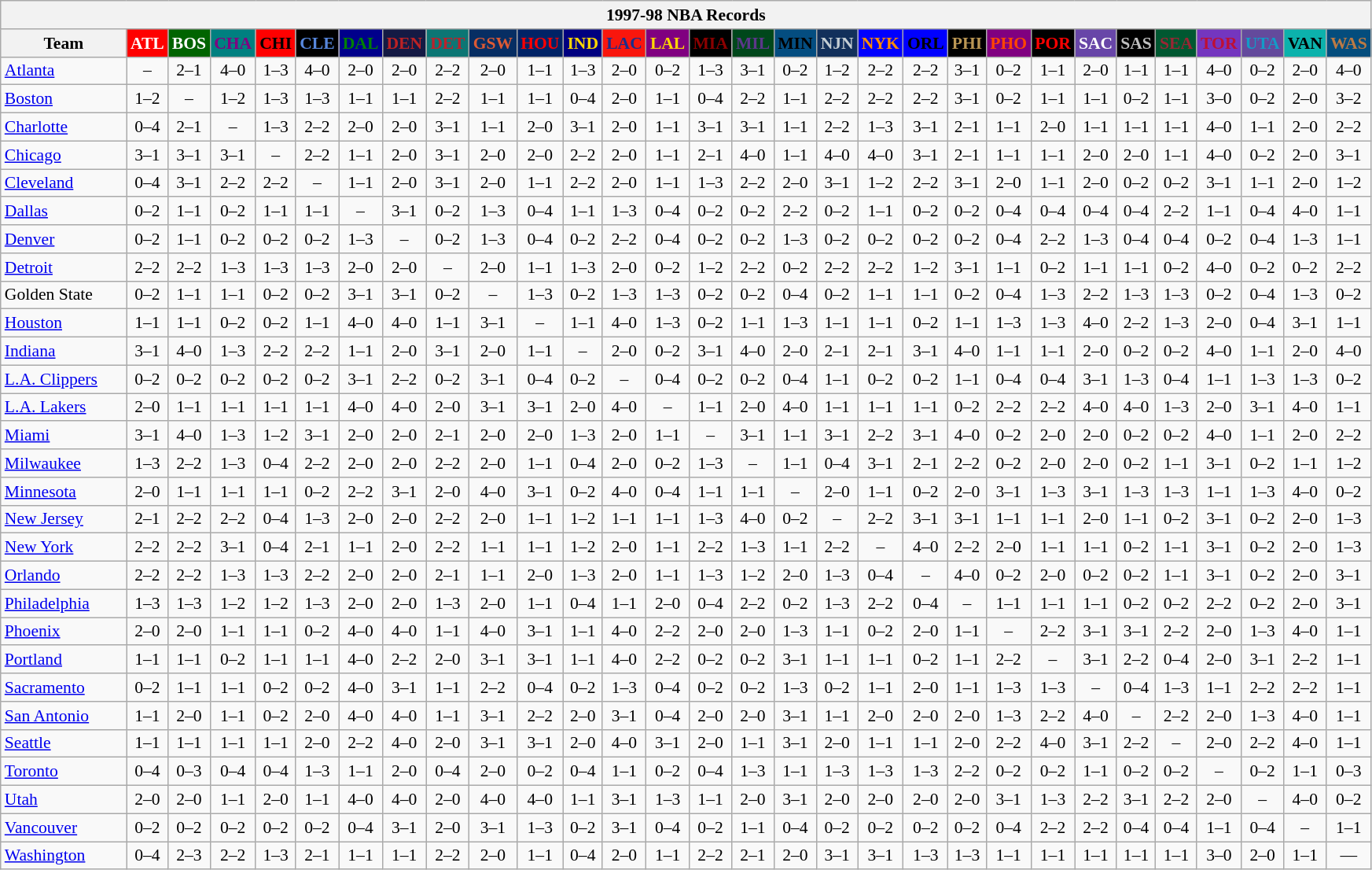<table class="wikitable" style="font-size:90%; text-align:center;">
<tr>
<th colspan=30>1997-98 NBA Records</th>
</tr>
<tr>
<th width=100>Team</th>
<th style="background:#FF0000;color:#FFFFFF;width=35">ATL</th>
<th style="background:#006400;color:#FFFFFF;width=35">BOS</th>
<th style="background:#008080;color:#800080;width=35">CHA</th>
<th style="background:#FF0000;color:#000000;width=35">CHI</th>
<th style="background:#000000;color:#5787DC;width=35">CLE</th>
<th style="background:#00008B;color:#008000;width=35">DAL</th>
<th style="background:#141A44;color:#BC2224;width=35">DEN</th>
<th style="background:#0C7674;color:#BB222C;width=35">DET</th>
<th style="background:#072E63;color:#DC5A34;width=35">GSW</th>
<th style="background:#002366;color:#FF0000;width=35">HOU</th>
<th style="background:#000080;color:#FFD700;width=35">IND</th>
<th style="background:#F9160D;color:#1A2E8B;width=35">LAC</th>
<th style="background:#800080;color:#FFD700;width=35">LAL</th>
<th style="background:#000000;color:#8B0000;width=35">MIA</th>
<th style="background:#00471B;color:#5C378A;width=35">MIL</th>
<th style="background:#044D80;color:#000000;width=35">MIN</th>
<th style="background:#12305B;color:#C4CED4;width=35">NJN</th>
<th style="background:#0000FF;color:#FF8C00;width=35">NYK</th>
<th style="background:#0000FF;color:#000000;width=35">ORL</th>
<th style="background:#000000;color:#BB9754;width=35">PHI</th>
<th style="background:#800080;color:#FF4500;width=35">PHO</th>
<th style="background:#000000;color:#FF0000;width=35">POR</th>
<th style="background:#6846A8;color:#FFFFFF;width=35">SAC</th>
<th style="background:#000000;color:#C0C0C0;width=35">SAS</th>
<th style="background:#005831;color:#992634;width=35">SEA</th>
<th style="background:#7436BF;color:#BE0F34;width=35">TOR</th>
<th style="background:#644A9C;color:#149BC7;width=35">UTA</th>
<th style="background:#0CB2AC;color:#000000;width=35">VAN</th>
<th style="background:#044D7D;color:#BC7A44;width=35">WAS</th>
</tr>
<tr>
<td style="text-align:left;"><a href='#'>Atlanta</a></td>
<td>–</td>
<td>2–1</td>
<td>4–0</td>
<td>1–3</td>
<td>4–0</td>
<td>2–0</td>
<td>2–0</td>
<td>2–2</td>
<td>2–0</td>
<td>1–1</td>
<td>1–3</td>
<td>2–0</td>
<td>0–2</td>
<td>1–3</td>
<td>3–1</td>
<td>0–2</td>
<td>1–2</td>
<td>2–2</td>
<td>2–2</td>
<td>3–1</td>
<td>0–2</td>
<td>1–1</td>
<td>2–0</td>
<td>1–1</td>
<td>1–1</td>
<td>4–0</td>
<td>0–2</td>
<td>2–0</td>
<td>4–0</td>
</tr>
<tr>
<td style="text-align:left;"><a href='#'>Boston</a></td>
<td>1–2</td>
<td>–</td>
<td>1–2</td>
<td>1–3</td>
<td>1–3</td>
<td>1–1</td>
<td>1–1</td>
<td>2–2</td>
<td>1–1</td>
<td>1–1</td>
<td>0–4</td>
<td>2–0</td>
<td>1–1</td>
<td>0–4</td>
<td>2–2</td>
<td>1–1</td>
<td>2–2</td>
<td>2–2</td>
<td>2–2</td>
<td>3–1</td>
<td>0–2</td>
<td>1–1</td>
<td>1–1</td>
<td>0–2</td>
<td>1–1</td>
<td>3–0</td>
<td>0–2</td>
<td>2–0</td>
<td>3–2</td>
</tr>
<tr>
<td style="text-align:left;"><a href='#'>Charlotte</a></td>
<td>0–4</td>
<td>2–1</td>
<td>–</td>
<td>1–3</td>
<td>2–2</td>
<td>2–0</td>
<td>2–0</td>
<td>3–1</td>
<td>1–1</td>
<td>2–0</td>
<td>3–1</td>
<td>2–0</td>
<td>1–1</td>
<td>3–1</td>
<td>3–1</td>
<td>1–1</td>
<td>2–2</td>
<td>1–3</td>
<td>3–1</td>
<td>2–1</td>
<td>1–1</td>
<td>2–0</td>
<td>1–1</td>
<td>1–1</td>
<td>1–1</td>
<td>4–0</td>
<td>1–1</td>
<td>2–0</td>
<td>2–2</td>
</tr>
<tr>
<td style="text-align:left;"><a href='#'>Chicago</a></td>
<td>3–1</td>
<td>3–1</td>
<td>3–1</td>
<td>–</td>
<td>2–2</td>
<td>1–1</td>
<td>2–0</td>
<td>3–1</td>
<td>2–0</td>
<td>2–0</td>
<td>2–2</td>
<td>2–0</td>
<td>1–1</td>
<td>2–1</td>
<td>4–0</td>
<td>1–1</td>
<td>4–0</td>
<td>4–0</td>
<td>3–1</td>
<td>2–1</td>
<td>1–1</td>
<td>1–1</td>
<td>2–0</td>
<td>2–0</td>
<td>1–1</td>
<td>4–0</td>
<td>0–2</td>
<td>2–0</td>
<td>3–1</td>
</tr>
<tr>
<td style="text-align:left;"><a href='#'>Cleveland</a></td>
<td>0–4</td>
<td>3–1</td>
<td>2–2</td>
<td>2–2</td>
<td>–</td>
<td>1–1</td>
<td>2–0</td>
<td>3–1</td>
<td>2–0</td>
<td>1–1</td>
<td>2–2</td>
<td>2–0</td>
<td>1–1</td>
<td>1–3</td>
<td>2–2</td>
<td>2–0</td>
<td>3–1</td>
<td>1–2</td>
<td>2–2</td>
<td>3–1</td>
<td>2–0</td>
<td>1–1</td>
<td>2–0</td>
<td>0–2</td>
<td>0–2</td>
<td>3–1</td>
<td>1–1</td>
<td>2–0</td>
<td>1–2</td>
</tr>
<tr>
<td style="text-align:left;"><a href='#'>Dallas</a></td>
<td>0–2</td>
<td>1–1</td>
<td>0–2</td>
<td>1–1</td>
<td>1–1</td>
<td>–</td>
<td>3–1</td>
<td>0–2</td>
<td>1–3</td>
<td>0–4</td>
<td>1–1</td>
<td>1–3</td>
<td>0–4</td>
<td>0–2</td>
<td>0–2</td>
<td>2–2</td>
<td>0–2</td>
<td>1–1</td>
<td>0–2</td>
<td>0–2</td>
<td>0–4</td>
<td>0–4</td>
<td>0–4</td>
<td>0–4</td>
<td>2–2</td>
<td>1–1</td>
<td>0–4</td>
<td>4–0</td>
<td>1–1</td>
</tr>
<tr>
<td style="text-align:left;"><a href='#'>Denver</a></td>
<td>0–2</td>
<td>1–1</td>
<td>0–2</td>
<td>0–2</td>
<td>0–2</td>
<td>1–3</td>
<td>–</td>
<td>0–2</td>
<td>1–3</td>
<td>0–4</td>
<td>0–2</td>
<td>2–2</td>
<td>0–4</td>
<td>0–2</td>
<td>0–2</td>
<td>1–3</td>
<td>0–2</td>
<td>0–2</td>
<td>0–2</td>
<td>0–2</td>
<td>0–4</td>
<td>2–2</td>
<td>1–3</td>
<td>0–4</td>
<td>0–4</td>
<td>0–2</td>
<td>0–4</td>
<td>1–3</td>
<td>1–1</td>
</tr>
<tr>
<td style="text-align:left;"><a href='#'>Detroit</a></td>
<td>2–2</td>
<td>2–2</td>
<td>1–3</td>
<td>1–3</td>
<td>1–3</td>
<td>2–0</td>
<td>2–0</td>
<td>–</td>
<td>2–0</td>
<td>1–1</td>
<td>1–3</td>
<td>2–0</td>
<td>0–2</td>
<td>1–2</td>
<td>2–2</td>
<td>0–2</td>
<td>2–2</td>
<td>2–2</td>
<td>1–2</td>
<td>3–1</td>
<td>1–1</td>
<td>0–2</td>
<td>1–1</td>
<td>1–1</td>
<td>0–2</td>
<td>4–0</td>
<td>0–2</td>
<td>0–2</td>
<td>2–2</td>
</tr>
<tr>
<td style="text-align:left;">Golden State</td>
<td>0–2</td>
<td>1–1</td>
<td>1–1</td>
<td>0–2</td>
<td>0–2</td>
<td>3–1</td>
<td>3–1</td>
<td>0–2</td>
<td>–</td>
<td>1–3</td>
<td>0–2</td>
<td>1–3</td>
<td>1–3</td>
<td>0–2</td>
<td>0–2</td>
<td>0–4</td>
<td>0–2</td>
<td>1–1</td>
<td>1–1</td>
<td>0–2</td>
<td>0–4</td>
<td>1–3</td>
<td>2–2</td>
<td>1–3</td>
<td>1–3</td>
<td>0–2</td>
<td>0–4</td>
<td>1–3</td>
<td>0–2</td>
</tr>
<tr>
<td style="text-align:left;"><a href='#'>Houston</a></td>
<td>1–1</td>
<td>1–1</td>
<td>0–2</td>
<td>0–2</td>
<td>1–1</td>
<td>4–0</td>
<td>4–0</td>
<td>1–1</td>
<td>3–1</td>
<td>–</td>
<td>1–1</td>
<td>4–0</td>
<td>1–3</td>
<td>0–2</td>
<td>1–1</td>
<td>1–3</td>
<td>1–1</td>
<td>1–1</td>
<td>0–2</td>
<td>1–1</td>
<td>1–3</td>
<td>1–3</td>
<td>4–0</td>
<td>2–2</td>
<td>1–3</td>
<td>2–0</td>
<td>0–4</td>
<td>3–1</td>
<td>1–1</td>
</tr>
<tr>
<td style="text-align:left;"><a href='#'>Indiana</a></td>
<td>3–1</td>
<td>4–0</td>
<td>1–3</td>
<td>2–2</td>
<td>2–2</td>
<td>1–1</td>
<td>2–0</td>
<td>3–1</td>
<td>2–0</td>
<td>1–1</td>
<td>–</td>
<td>2–0</td>
<td>0–2</td>
<td>3–1</td>
<td>4–0</td>
<td>2–0</td>
<td>2–1</td>
<td>2–1</td>
<td>3–1</td>
<td>4–0</td>
<td>1–1</td>
<td>1–1</td>
<td>2–0</td>
<td>0–2</td>
<td>0–2</td>
<td>4–0</td>
<td>1–1</td>
<td>2–0</td>
<td>4–0</td>
</tr>
<tr>
<td style="text-align:left;"><a href='#'>L.A. Clippers</a></td>
<td>0–2</td>
<td>0–2</td>
<td>0–2</td>
<td>0–2</td>
<td>0–2</td>
<td>3–1</td>
<td>2–2</td>
<td>0–2</td>
<td>3–1</td>
<td>0–4</td>
<td>0–2</td>
<td>–</td>
<td>0–4</td>
<td>0–2</td>
<td>0–2</td>
<td>0–4</td>
<td>1–1</td>
<td>0–2</td>
<td>0–2</td>
<td>1–1</td>
<td>0–4</td>
<td>0–4</td>
<td>3–1</td>
<td>1–3</td>
<td>0–4</td>
<td>1–1</td>
<td>1–3</td>
<td>1–3</td>
<td>0–2</td>
</tr>
<tr>
<td style="text-align:left;"><a href='#'>L.A. Lakers</a></td>
<td>2–0</td>
<td>1–1</td>
<td>1–1</td>
<td>1–1</td>
<td>1–1</td>
<td>4–0</td>
<td>4–0</td>
<td>2–0</td>
<td>3–1</td>
<td>3–1</td>
<td>2–0</td>
<td>4–0</td>
<td>–</td>
<td>1–1</td>
<td>2–0</td>
<td>4–0</td>
<td>1–1</td>
<td>1–1</td>
<td>1–1</td>
<td>0–2</td>
<td>2–2</td>
<td>2–2</td>
<td>4–0</td>
<td>4–0</td>
<td>1–3</td>
<td>2–0</td>
<td>3–1</td>
<td>4–0</td>
<td>1–1</td>
</tr>
<tr>
<td style="text-align:left;"><a href='#'>Miami</a></td>
<td>3–1</td>
<td>4–0</td>
<td>1–3</td>
<td>1–2</td>
<td>3–1</td>
<td>2–0</td>
<td>2–0</td>
<td>2–1</td>
<td>2–0</td>
<td>2–0</td>
<td>1–3</td>
<td>2–0</td>
<td>1–1</td>
<td>–</td>
<td>3–1</td>
<td>1–1</td>
<td>3–1</td>
<td>2–2</td>
<td>3–1</td>
<td>4–0</td>
<td>0–2</td>
<td>2–0</td>
<td>2–0</td>
<td>0–2</td>
<td>0–2</td>
<td>4–0</td>
<td>1–1</td>
<td>2–0</td>
<td>2–2</td>
</tr>
<tr>
<td style="text-align:left;"><a href='#'>Milwaukee</a></td>
<td>1–3</td>
<td>2–2</td>
<td>1–3</td>
<td>0–4</td>
<td>2–2</td>
<td>2–0</td>
<td>2–0</td>
<td>2–2</td>
<td>2–0</td>
<td>1–1</td>
<td>0–4</td>
<td>2–0</td>
<td>0–2</td>
<td>1–3</td>
<td>–</td>
<td>1–1</td>
<td>0–4</td>
<td>3–1</td>
<td>2–1</td>
<td>2–2</td>
<td>0–2</td>
<td>2–0</td>
<td>2–0</td>
<td>0–2</td>
<td>1–1</td>
<td>3–1</td>
<td>0–2</td>
<td>1–1</td>
<td>1–2</td>
</tr>
<tr>
<td style="text-align:left;"><a href='#'>Minnesota</a></td>
<td>2–0</td>
<td>1–1</td>
<td>1–1</td>
<td>1–1</td>
<td>0–2</td>
<td>2–2</td>
<td>3–1</td>
<td>2–0</td>
<td>4–0</td>
<td>3–1</td>
<td>0–2</td>
<td>4–0</td>
<td>0–4</td>
<td>1–1</td>
<td>1–1</td>
<td>–</td>
<td>2–0</td>
<td>1–1</td>
<td>0–2</td>
<td>2–0</td>
<td>3–1</td>
<td>1–3</td>
<td>3–1</td>
<td>1–3</td>
<td>1–3</td>
<td>1–1</td>
<td>1–3</td>
<td>4–0</td>
<td>0–2</td>
</tr>
<tr>
<td style="text-align:left;"><a href='#'>New Jersey</a></td>
<td>2–1</td>
<td>2–2</td>
<td>2–2</td>
<td>0–4</td>
<td>1–3</td>
<td>2–0</td>
<td>2–0</td>
<td>2–2</td>
<td>2–0</td>
<td>1–1</td>
<td>1–2</td>
<td>1–1</td>
<td>1–1</td>
<td>1–3</td>
<td>4–0</td>
<td>0–2</td>
<td>–</td>
<td>2–2</td>
<td>3–1</td>
<td>3–1</td>
<td>1–1</td>
<td>1–1</td>
<td>2–0</td>
<td>1–1</td>
<td>0–2</td>
<td>3–1</td>
<td>0–2</td>
<td>2–0</td>
<td>1–3</td>
</tr>
<tr>
<td style="text-align:left;"><a href='#'>New York</a></td>
<td>2–2</td>
<td>2–2</td>
<td>3–1</td>
<td>0–4</td>
<td>2–1</td>
<td>1–1</td>
<td>2–0</td>
<td>2–2</td>
<td>1–1</td>
<td>1–1</td>
<td>1–2</td>
<td>2–0</td>
<td>1–1</td>
<td>2–2</td>
<td>1–3</td>
<td>1–1</td>
<td>2–2</td>
<td>–</td>
<td>4–0</td>
<td>2–2</td>
<td>2–0</td>
<td>1–1</td>
<td>1–1</td>
<td>0–2</td>
<td>1–1</td>
<td>3–1</td>
<td>0–2</td>
<td>2–0</td>
<td>1–3</td>
</tr>
<tr>
<td style="text-align:left;"><a href='#'>Orlando</a></td>
<td>2–2</td>
<td>2–2</td>
<td>1–3</td>
<td>1–3</td>
<td>2–2</td>
<td>2–0</td>
<td>2–0</td>
<td>2–1</td>
<td>1–1</td>
<td>2–0</td>
<td>1–3</td>
<td>2–0</td>
<td>1–1</td>
<td>1–3</td>
<td>1–2</td>
<td>2–0</td>
<td>1–3</td>
<td>0–4</td>
<td>–</td>
<td>4–0</td>
<td>0–2</td>
<td>2–0</td>
<td>0–2</td>
<td>0–2</td>
<td>1–1</td>
<td>3–1</td>
<td>0–2</td>
<td>2–0</td>
<td>3–1</td>
</tr>
<tr>
<td style="text-align:left;"><a href='#'>Philadelphia</a></td>
<td>1–3</td>
<td>1–3</td>
<td>1–2</td>
<td>1–2</td>
<td>1–3</td>
<td>2–0</td>
<td>2–0</td>
<td>1–3</td>
<td>2–0</td>
<td>1–1</td>
<td>0–4</td>
<td>1–1</td>
<td>2–0</td>
<td>0–4</td>
<td>2–2</td>
<td>0–2</td>
<td>1–3</td>
<td>2–2</td>
<td>0–4</td>
<td>–</td>
<td>1–1</td>
<td>1–1</td>
<td>1–1</td>
<td>0–2</td>
<td>0–2</td>
<td>2–2</td>
<td>0–2</td>
<td>2–0</td>
<td>3–1</td>
</tr>
<tr>
<td style="text-align:left;"><a href='#'>Phoenix</a></td>
<td>2–0</td>
<td>2–0</td>
<td>1–1</td>
<td>1–1</td>
<td>0–2</td>
<td>4–0</td>
<td>4–0</td>
<td>1–1</td>
<td>4–0</td>
<td>3–1</td>
<td>1–1</td>
<td>4–0</td>
<td>2–2</td>
<td>2–0</td>
<td>2–0</td>
<td>1–3</td>
<td>1–1</td>
<td>0–2</td>
<td>2–0</td>
<td>1–1</td>
<td>–</td>
<td>2–2</td>
<td>3–1</td>
<td>3–1</td>
<td>2–2</td>
<td>2–0</td>
<td>1–3</td>
<td>4–0</td>
<td>1–1</td>
</tr>
<tr>
<td style="text-align:left;"><a href='#'>Portland</a></td>
<td>1–1</td>
<td>1–1</td>
<td>0–2</td>
<td>1–1</td>
<td>1–1</td>
<td>4–0</td>
<td>2–2</td>
<td>2–0</td>
<td>3–1</td>
<td>3–1</td>
<td>1–1</td>
<td>4–0</td>
<td>2–2</td>
<td>0–2</td>
<td>0–2</td>
<td>3–1</td>
<td>1–1</td>
<td>1–1</td>
<td>0–2</td>
<td>1–1</td>
<td>2–2</td>
<td>–</td>
<td>3–1</td>
<td>2–2</td>
<td>0–4</td>
<td>2–0</td>
<td>3–1</td>
<td>2–2</td>
<td>1–1</td>
</tr>
<tr>
<td style="text-align:left;"><a href='#'>Sacramento</a></td>
<td>0–2</td>
<td>1–1</td>
<td>1–1</td>
<td>0–2</td>
<td>0–2</td>
<td>4–0</td>
<td>3–1</td>
<td>1–1</td>
<td>2–2</td>
<td>0–4</td>
<td>0–2</td>
<td>1–3</td>
<td>0–4</td>
<td>0–2</td>
<td>0–2</td>
<td>1–3</td>
<td>0–2</td>
<td>1–1</td>
<td>2–0</td>
<td>1–1</td>
<td>1–3</td>
<td>1–3</td>
<td>–</td>
<td>0–4</td>
<td>1–3</td>
<td>1–1</td>
<td>2–2</td>
<td>2–2</td>
<td>1–1</td>
</tr>
<tr>
<td style="text-align:left;"><a href='#'>San Antonio</a></td>
<td>1–1</td>
<td>2–0</td>
<td>1–1</td>
<td>0–2</td>
<td>2–0</td>
<td>4–0</td>
<td>4–0</td>
<td>1–1</td>
<td>3–1</td>
<td>2–2</td>
<td>2–0</td>
<td>3–1</td>
<td>0–4</td>
<td>2–0</td>
<td>2–0</td>
<td>3–1</td>
<td>1–1</td>
<td>2–0</td>
<td>2–0</td>
<td>2–0</td>
<td>1–3</td>
<td>2–2</td>
<td>4–0</td>
<td>–</td>
<td>2–2</td>
<td>2–0</td>
<td>1–3</td>
<td>4–0</td>
<td>1–1</td>
</tr>
<tr>
<td style="text-align:left;"><a href='#'>Seattle</a></td>
<td>1–1</td>
<td>1–1</td>
<td>1–1</td>
<td>1–1</td>
<td>2–0</td>
<td>2–2</td>
<td>4–0</td>
<td>2–0</td>
<td>3–1</td>
<td>3–1</td>
<td>2–0</td>
<td>4–0</td>
<td>3–1</td>
<td>2–0</td>
<td>1–1</td>
<td>3–1</td>
<td>2–0</td>
<td>1–1</td>
<td>1–1</td>
<td>2–0</td>
<td>2–2</td>
<td>4–0</td>
<td>3–1</td>
<td>2–2</td>
<td>–</td>
<td>2–0</td>
<td>2–2</td>
<td>4–0</td>
<td>1–1</td>
</tr>
<tr>
<td style="text-align:left;"><a href='#'>Toronto</a></td>
<td>0–4</td>
<td>0–3</td>
<td>0–4</td>
<td>0–4</td>
<td>1–3</td>
<td>1–1</td>
<td>2–0</td>
<td>0–4</td>
<td>2–0</td>
<td>0–2</td>
<td>0–4</td>
<td>1–1</td>
<td>0–2</td>
<td>0–4</td>
<td>1–3</td>
<td>1–1</td>
<td>1–3</td>
<td>1–3</td>
<td>1–3</td>
<td>2–2</td>
<td>0–2</td>
<td>0–2</td>
<td>1–1</td>
<td>0–2</td>
<td>0–2</td>
<td>–</td>
<td>0–2</td>
<td>1–1</td>
<td>0–3</td>
</tr>
<tr>
<td style="text-align:left;"><a href='#'>Utah</a></td>
<td>2–0</td>
<td>2–0</td>
<td>1–1</td>
<td>2–0</td>
<td>1–1</td>
<td>4–0</td>
<td>4–0</td>
<td>2–0</td>
<td>4–0</td>
<td>4–0</td>
<td>1–1</td>
<td>3–1</td>
<td>1–3</td>
<td>1–1</td>
<td>2–0</td>
<td>3–1</td>
<td>2–0</td>
<td>2–0</td>
<td>2–0</td>
<td>2–0</td>
<td>3–1</td>
<td>1–3</td>
<td>2–2</td>
<td>3–1</td>
<td>2–2</td>
<td>2–0</td>
<td>–</td>
<td>4–0</td>
<td>0–2</td>
</tr>
<tr>
<td style="text-align:left;"><a href='#'>Vancouver</a></td>
<td>0–2</td>
<td>0–2</td>
<td>0–2</td>
<td>0–2</td>
<td>0–2</td>
<td>0–4</td>
<td>3–1</td>
<td>2–0</td>
<td>3–1</td>
<td>1–3</td>
<td>0–2</td>
<td>3–1</td>
<td>0–4</td>
<td>0–2</td>
<td>1–1</td>
<td>0–4</td>
<td>0–2</td>
<td>0–2</td>
<td>0–2</td>
<td>0–2</td>
<td>0–4</td>
<td>2–2</td>
<td>2–2</td>
<td>0–4</td>
<td>0–4</td>
<td>1–1</td>
<td>0–4</td>
<td>–</td>
<td>1–1</td>
</tr>
<tr>
<td style="text-align:left;"><a href='#'>Washington</a></td>
<td>0–4</td>
<td>2–3</td>
<td>2–2</td>
<td>1–3</td>
<td>2–1</td>
<td>1–1</td>
<td>1–1</td>
<td>2–2</td>
<td>2–0</td>
<td>1–1</td>
<td>0–4</td>
<td>2–0</td>
<td>1–1</td>
<td>2–2</td>
<td>2–1</td>
<td>2–0</td>
<td>3–1</td>
<td>3–1</td>
<td>1–3</td>
<td>1–3</td>
<td>1–1</td>
<td>1–1</td>
<td>1–1</td>
<td>1–1</td>
<td>1–1</td>
<td>3–0</td>
<td>2–0</td>
<td>1–1</td>
<td>—</td>
</tr>
</table>
